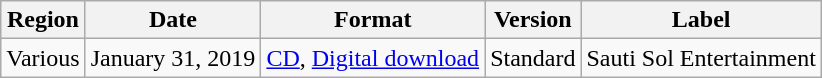<table class="wikitable sortable">
<tr>
<th>Region</th>
<th>Date</th>
<th>Format</th>
<th>Version</th>
<th>Label</th>
</tr>
<tr>
<td>Various</td>
<td>January 31, 2019</td>
<td><a href='#'>CD</a>, <a href='#'>Digital download</a></td>
<td>Standard</td>
<td>Sauti Sol Entertainment</td>
</tr>
</table>
